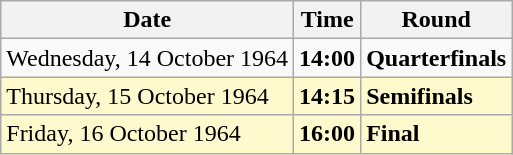<table class="wikitable">
<tr>
<th>Date</th>
<th>Time</th>
<th>Round</th>
</tr>
<tr>
<td>Wednesday, 14 October 1964</td>
<td><strong>14:00</strong></td>
<td><strong>Quarterfinals</strong></td>
</tr>
<tr style=background:lemonchiffon>
<td>Thursday, 15 October 1964</td>
<td><strong>14:15</strong></td>
<td><strong>Semifinals</strong></td>
</tr>
<tr style=background:lemonchiffon>
<td>Friday, 16 October 1964</td>
<td><strong>16:00</strong></td>
<td><strong>Final</strong></td>
</tr>
</table>
